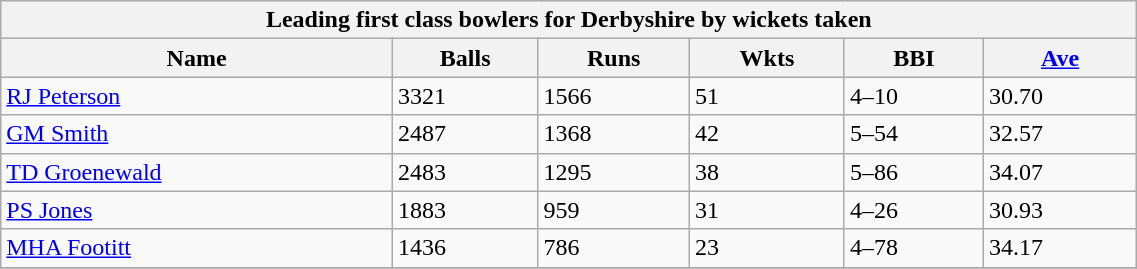<table class="wikitable" width="60%">
<tr bgcolor="#efefef">
<th colspan=6>Leading first class bowlers for Derbyshire by  wickets taken</th>
</tr>
<tr bgcolor="#efefef">
<th>Name</th>
<th>Balls</th>
<th>Runs</th>
<th>Wkts</th>
<th>BBI</th>
<th><a href='#'>Ave</a></th>
</tr>
<tr>
<td><a href='#'>RJ Peterson</a></td>
<td>3321</td>
<td>1566</td>
<td>51</td>
<td>4–10</td>
<td>30.70</td>
</tr>
<tr>
<td><a href='#'>GM Smith</a></td>
<td>2487</td>
<td>1368</td>
<td>42</td>
<td>5–54</td>
<td>32.57</td>
</tr>
<tr>
<td><a href='#'>TD Groenewald</a></td>
<td>2483</td>
<td>1295</td>
<td>38</td>
<td>5–86</td>
<td>34.07</td>
</tr>
<tr>
<td><a href='#'>PS Jones</a></td>
<td>1883</td>
<td>959</td>
<td>31</td>
<td>4–26</td>
<td>30.93</td>
</tr>
<tr>
<td><a href='#'>MHA Footitt</a></td>
<td>1436</td>
<td>786</td>
<td>23</td>
<td>4–78</td>
<td>34.17</td>
</tr>
<tr>
</tr>
</table>
